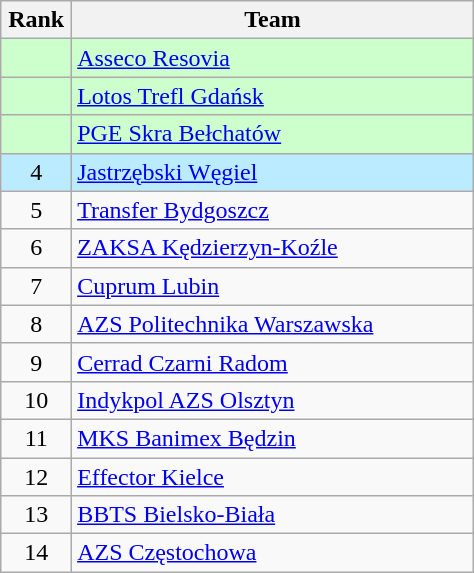<table class="wikitable" style="white-space: nowrap; width:25%;">
<tr>
<th width=15%>Rank</th>
<th>Team</th>
</tr>
<tr bgcolor=#CCFFCC>
<td style="text-align:center;"></td>
<td><a href='#'>Asseco Resovia</a></td>
</tr>
<tr bgcolor=#CCFFCC>
<td style="text-align:center;"></td>
<td><a href='#'>Lotos Trefl Gdańsk</a></td>
</tr>
<tr bgcolor=#CCFFCC>
<td style="text-align:center;"></td>
<td><a href='#'>PGE Skra Bełchatów</a></td>
</tr>
<tr bgcolor=#BBEBFF>
<td style="text-align:center;">4</td>
<td><a href='#'>Jastrzębski Węgiel</a></td>
</tr>
<tr>
<td style="text-align:center;">5</td>
<td><a href='#'>Transfer Bydgoszcz</a></td>
</tr>
<tr>
<td style="text-align:center;">6</td>
<td><a href='#'>ZAKSA Kędzierzyn-Koźle</a></td>
</tr>
<tr>
<td style="text-align:center;">7</td>
<td><a href='#'>Cuprum Lubin</a></td>
</tr>
<tr>
<td style="text-align:center;">8</td>
<td><a href='#'>AZS Politechnika Warszawska</a></td>
</tr>
<tr>
<td style="text-align:center;">9</td>
<td><a href='#'>Cerrad Czarni Radom</a></td>
</tr>
<tr>
<td style="text-align:center;">10</td>
<td><a href='#'>Indykpol AZS Olsztyn</a></td>
</tr>
<tr>
<td style="text-align:center;">11</td>
<td><a href='#'>MKS Banimex Będzin</a></td>
</tr>
<tr>
<td style="text-align:center;">12</td>
<td><a href='#'>Effector Kielce</a></td>
</tr>
<tr>
<td style="text-align:center;">13</td>
<td><a href='#'>BBTS Bielsko-Biała</a></td>
</tr>
<tr>
<td style="text-align:center;">14</td>
<td><a href='#'>AZS Częstochowa</a></td>
</tr>
</table>
